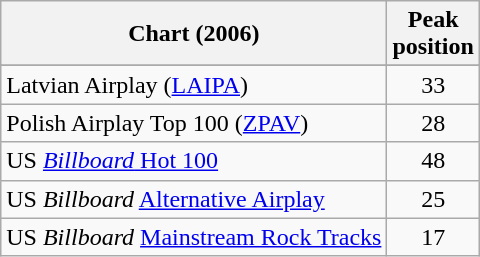<table class="wikitable sortable">
<tr>
<th>Chart (2006)</th>
<th>Peak<br>position</th>
</tr>
<tr>
</tr>
<tr>
</tr>
<tr>
<td>Latvian Airplay (<a href='#'>LAIPA</a>)</td>
<td align="center">33</td>
</tr>
<tr>
<td>Polish Airplay Top 100 (<a href='#'>ZPAV</a>)</td>
<td align="center">28</td>
</tr>
<tr>
<td>US <a href='#'><em>Billboard</em> Hot 100</a></td>
<td align="center">48</td>
</tr>
<tr>
<td>US <em>Billboard</em> <a href='#'>Alternative Airplay</a></td>
<td align="center">25</td>
</tr>
<tr>
<td>US <em>Billboard</em> <a href='#'>Mainstream Rock Tracks</a></td>
<td align="center">17</td>
</tr>
</table>
